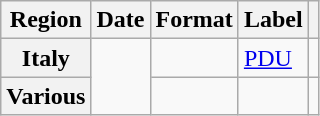<table class="wikitable plainrowheaders">
<tr>
<th scope="col">Region</th>
<th scope="col">Date</th>
<th scope="col">Format</th>
<th scope="col">Label</th>
<th scope="col"></th>
</tr>
<tr>
<th scope="row">Italy</th>
<td rowspan="2"></td>
<td></td>
<td><a href='#'>PDU</a></td>
<td style="text-align:center;"></td>
</tr>
<tr>
<th scope="row">Various</th>
<td></td>
<td></td>
<td style="text-align:center;"></td>
</tr>
</table>
